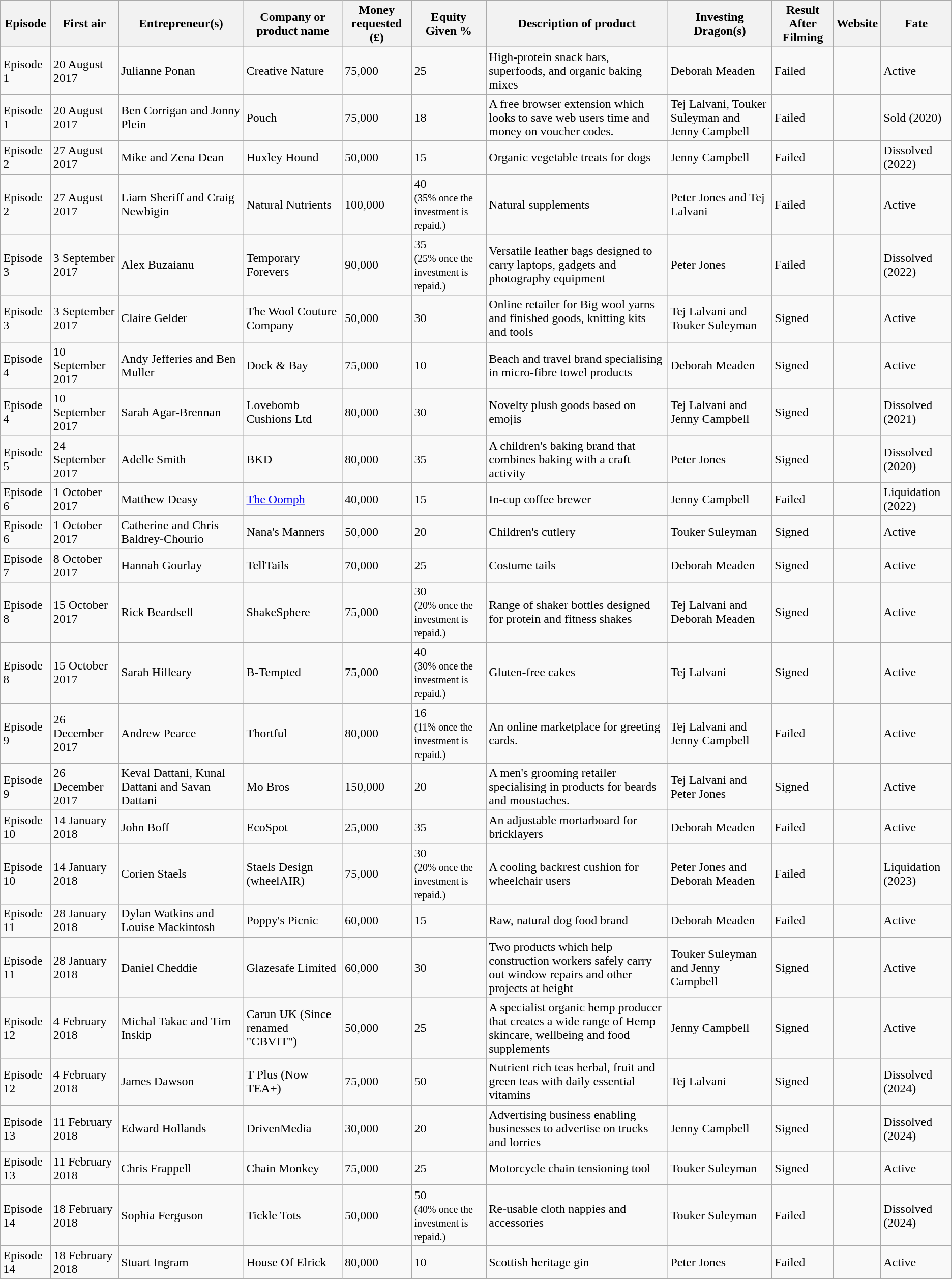<table class="wikitable sortable">
<tr>
<th>Episode</th>
<th>First air</th>
<th>Entrepreneur(s)</th>
<th>Company or product name</th>
<th>Money requested (£)</th>
<th>Equity Given %</th>
<th>Description of product</th>
<th>Investing Dragon(s)</th>
<th>Result After Filming</th>
<th>Website</th>
<th>Fate</th>
</tr>
<tr>
<td>Episode 1</td>
<td>20 August 2017</td>
<td>Julianne Ponan</td>
<td>Creative Nature</td>
<td>75,000</td>
<td>25</td>
<td>High-protein snack bars, superfoods, and organic baking mixes</td>
<td>Deborah Meaden</td>
<td>Failed </td>
<td></td>
<td>Active </td>
</tr>
<tr>
<td>Episode 1</td>
<td>20 August 2017</td>
<td>Ben Corrigan and Jonny Plein</td>
<td>Pouch</td>
<td>75,000</td>
<td>18</td>
<td>A free browser extension which looks to save web users time and money on voucher codes.</td>
<td>Tej Lalvani, Touker Suleyman and Jenny Campbell</td>
<td>Failed </td>
<td></td>
<td>Sold (2020) </td>
</tr>
<tr>
<td>Episode 2</td>
<td>27 August 2017</td>
<td>Mike and Zena Dean</td>
<td>Huxley Hound</td>
<td>50,000</td>
<td>15</td>
<td>Organic vegetable treats for dogs</td>
<td>Jenny Campbell</td>
<td>Failed </td>
<td></td>
<td>Dissolved (2022) </td>
</tr>
<tr>
<td>Episode 2</td>
<td>27 August 2017</td>
<td>Liam Sheriff and Craig Newbigin</td>
<td>Natural Nutrients</td>
<td>100,000</td>
<td>40 <br><small>(35% once the investment is repaid.)</small></td>
<td>Natural supplements</td>
<td>Peter Jones and Tej Lalvani</td>
<td>Failed </td>
<td></td>
<td>Active </td>
</tr>
<tr>
<td>Episode 3</td>
<td>3 September 2017</td>
<td>Alex Buzaianu</td>
<td>Temporary Forevers</td>
<td>90,000</td>
<td>35 <br><small>(25% once the investment is repaid.)</small></td>
<td>Versatile leather bags designed to carry laptops, gadgets and photography equipment</td>
<td>Peter Jones</td>
<td>Failed </td>
<td></td>
<td>Dissolved (2022) </td>
</tr>
<tr>
<td>Episode 3</td>
<td>3 September 2017</td>
<td>Claire Gelder</td>
<td>The Wool Couture Company</td>
<td>50,000</td>
<td>30</td>
<td>Online retailer for Big wool yarns and finished goods, knitting kits and tools</td>
<td>Tej Lalvani and Touker Suleyman</td>
<td>Signed</td>
<td></td>
<td>Active </td>
</tr>
<tr>
<td>Episode 4</td>
<td>10 September 2017</td>
<td>Andy Jefferies and Ben Muller</td>
<td>Dock & Bay</td>
<td>75,000</td>
<td>10</td>
<td>Beach and travel brand specialising in micro-fibre towel products</td>
<td>Deborah Meaden</td>
<td>Signed</td>
<td></td>
<td>Active </td>
</tr>
<tr>
<td>Episode 4</td>
<td>10 September 2017</td>
<td>Sarah Agar-Brennan</td>
<td>Lovebomb Cushions Ltd</td>
<td>80,000</td>
<td>30</td>
<td>Novelty plush goods based on emojis</td>
<td>Tej Lalvani and Jenny Campbell</td>
<td>Signed</td>
<td></td>
<td>Dissolved (2021) </td>
</tr>
<tr>
<td>Episode 5</td>
<td>24 September 2017</td>
<td>Adelle Smith</td>
<td>BKD</td>
<td>80,000</td>
<td>35</td>
<td>A children's baking brand that combines baking with a craft activity</td>
<td>Peter Jones</td>
<td>Signed</td>
<td></td>
<td>Dissolved (2020) </td>
</tr>
<tr>
<td>Episode 6</td>
<td>1 October 2017</td>
<td>Matthew Deasy</td>
<td><a href='#'>The Oomph</a></td>
<td>40,000</td>
<td>15</td>
<td>In-cup coffee brewer</td>
<td>Jenny Campbell</td>
<td>Failed </td>
<td></td>
<td>Liquidation (2022) </td>
</tr>
<tr>
<td>Episode 6</td>
<td>1 October 2017</td>
<td>Catherine and Chris Baldrey-Chourio</td>
<td>Nana's Manners</td>
<td>50,000</td>
<td>20</td>
<td>Children's cutlery</td>
<td>Touker Suleyman</td>
<td>Signed</td>
<td></td>
<td>Active </td>
</tr>
<tr>
<td>Episode 7</td>
<td>8 October 2017</td>
<td>Hannah Gourlay</td>
<td>TellTails</td>
<td>70,000</td>
<td>25</td>
<td>Costume tails</td>
<td>Deborah Meaden</td>
<td>Signed</td>
<td></td>
<td>Active </td>
</tr>
<tr>
<td>Episode 8</td>
<td>15 October 2017</td>
<td>Rick Beardsell</td>
<td>ShakeSphere</td>
<td>75,000</td>
<td>30 <br><small>(20% once the investment is repaid.)</small></td>
<td>Range of shaker bottles designed for protein and fitness shakes</td>
<td>Tej Lalvani and Deborah Meaden</td>
<td>Signed </td>
<td></td>
<td>Active </td>
</tr>
<tr>
<td>Episode 8</td>
<td>15 October 2017</td>
<td>Sarah Hilleary</td>
<td>B-Tempted</td>
<td>75,000</td>
<td>40 <br><small>(30% once the investment is repaid.)</small></td>
<td>Gluten-free cakes</td>
<td>Tej Lalvani</td>
<td>Signed</td>
<td></td>
<td>Active </td>
</tr>
<tr>
<td>Episode 9</td>
<td>26 December 2017</td>
<td>Andrew Pearce</td>
<td>Thortful</td>
<td>80,000</td>
<td>16 <br><small>(11% once the investment is repaid.)</small></td>
<td>An online marketplace for greeting cards.</td>
<td>Tej Lalvani and Jenny Campbell</td>
<td>Failed </td>
<td></td>
<td>Active </td>
</tr>
<tr>
<td>Episode 9</td>
<td>26 December 2017</td>
<td>Keval Dattani, Kunal Dattani and Savan Dattani</td>
<td>Mo Bros</td>
<td>150,000</td>
<td>20</td>
<td>A men's grooming retailer specialising in products for beards and moustaches.</td>
<td>Tej Lalvani and Peter Jones</td>
<td>Signed</td>
<td></td>
<td>Active </td>
</tr>
<tr>
<td>Episode 10</td>
<td>14 January 2018</td>
<td>John Boff</td>
<td>EcoSpot</td>
<td>25,000</td>
<td>35</td>
<td>An adjustable mortarboard for bricklayers</td>
<td>Deborah Meaden</td>
<td>Failed </td>
<td></td>
<td>Active </td>
</tr>
<tr>
<td>Episode 10</td>
<td>14 January 2018</td>
<td>Corien Staels</td>
<td>Staels Design (wheelAIR)</td>
<td>75,000</td>
<td>30 <br><small>(20% once the investment is repaid.)</small></td>
<td>A cooling backrest cushion for wheelchair users</td>
<td>Peter Jones and Deborah Meaden</td>
<td>Failed </td>
<td></td>
<td>Liquidation (2023) </td>
</tr>
<tr>
<td>Episode 11</td>
<td>28 January 2018</td>
<td>Dylan Watkins and Louise Mackintosh</td>
<td>Poppy's Picnic</td>
<td>60,000</td>
<td>15</td>
<td>Raw, natural dog food brand</td>
<td>Deborah Meaden</td>
<td>Failed </td>
<td></td>
<td>Active </td>
</tr>
<tr>
<td>Episode 11</td>
<td>28 January 2018</td>
<td>Daniel Cheddie</td>
<td>Glazesafe Limited</td>
<td>60,000</td>
<td>30</td>
<td>Two products which help construction workers safely carry out window repairs and other projects at height</td>
<td>Touker Suleyman and Jenny Campbell</td>
<td>Signed</td>
<td></td>
<td>Active </td>
</tr>
<tr>
<td>Episode 12</td>
<td>4 February 2018</td>
<td>Michal Takac and Tim Inskip</td>
<td>Carun UK (Since renamed "CBVIT")</td>
<td>50,000</td>
<td>25</td>
<td>A specialist organic hemp producer that creates a wide range of Hemp skincare, wellbeing and food supplements</td>
<td>Jenny Campbell</td>
<td>Signed </td>
<td></td>
<td>Active </td>
</tr>
<tr>
<td>Episode 12</td>
<td>4 February 2018</td>
<td>James Dawson</td>
<td>T Plus (Now TEA+)</td>
<td>75,000</td>
<td>50</td>
<td>Nutrient rich teas herbal, fruit and green teas with daily essential vitamins</td>
<td>Tej Lalvani</td>
<td>Signed</td>
<td></td>
<td>Dissolved (2024) </td>
</tr>
<tr>
<td>Episode 13</td>
<td>11 February 2018</td>
<td>Edward Hollands</td>
<td>DrivenMedia</td>
<td>30,000</td>
<td>20</td>
<td>Advertising business enabling businesses to advertise on trucks and lorries</td>
<td>Jenny Campbell</td>
<td>Signed</td>
<td></td>
<td>Dissolved (2024)</td>
</tr>
<tr>
<td>Episode 13</td>
<td>11 February 2018</td>
<td>Chris Frappell</td>
<td>Chain Monkey</td>
<td>75,000</td>
<td>25</td>
<td>Motorcycle chain tensioning tool</td>
<td>Touker Suleyman</td>
<td>Signed</td>
<td></td>
<td>Active </td>
</tr>
<tr>
<td>Episode 14</td>
<td>18 February 2018</td>
<td>Sophia Ferguson</td>
<td>Tickle Tots</td>
<td>50,000</td>
<td>50 <br><small>(40% once the investment is repaid.)</small></td>
<td>Re-usable cloth nappies and accessories</td>
<td>Touker Suleyman</td>
<td>Failed </td>
<td></td>
<td>Dissolved (2024) </td>
</tr>
<tr>
<td>Episode 14</td>
<td>18 February 2018</td>
<td>Stuart Ingram</td>
<td>House Of Elrick</td>
<td>80,000</td>
<td>10</td>
<td>Scottish heritage gin</td>
<td>Peter Jones</td>
<td>Failed </td>
<td></td>
<td>Active </td>
</tr>
</table>
